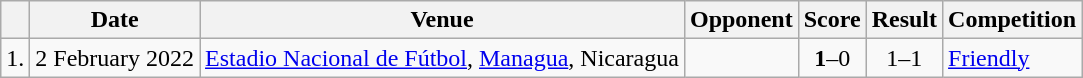<table class="wikitable">
<tr>
<th></th>
<th>Date</th>
<th>Venue</th>
<th>Opponent</th>
<th>Score</th>
<th>Result</th>
<th>Competition</th>
</tr>
<tr>
<td align="center">1.</td>
<td>2 February 2022</td>
<td><a href='#'>Estadio Nacional de Fútbol</a>, <a href='#'>Managua</a>, Nicaragua</td>
<td></td>
<td align="center"><strong>1</strong>–0</td>
<td align="center">1–1</td>
<td><a href='#'>Friendly</a></td>
</tr>
</table>
